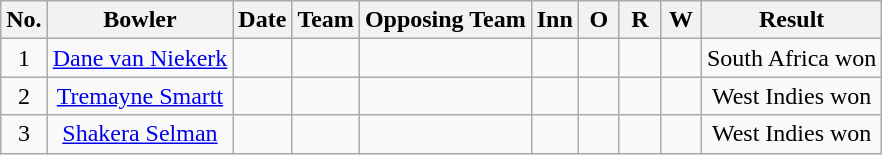<table class="wikitable">
<tr align=center>
<th>No.</th>
<th>Bowler</th>
<th>Date</th>
<th>Team</th>
<th>Opposing Team</th>
<th scope="col" style="width:20px;">Inn</th>
<th scope="col" style="width:20px;">O</th>
<th scope="col" style="width:20px;">R</th>
<th scope="col" style="width:20px;">W</th>
<th>Result</th>
</tr>
<tr align=center>
<td>1</td>
<td><a href='#'>Dane van Niekerk</a></td>
<td></td>
<td></td>
<td></td>
<td></td>
<td></td>
<td></td>
<td></td>
<td>South Africa won</td>
</tr>
<tr align=center>
<td>2</td>
<td><a href='#'>Tremayne Smartt</a></td>
<td></td>
<td></td>
<td></td>
<td></td>
<td></td>
<td></td>
<td></td>
<td>West Indies won</td>
</tr>
<tr align=center>
<td>3</td>
<td><a href='#'>Shakera Selman</a></td>
<td></td>
<td></td>
<td></td>
<td></td>
<td></td>
<td></td>
<td></td>
<td>West Indies won</td>
</tr>
</table>
